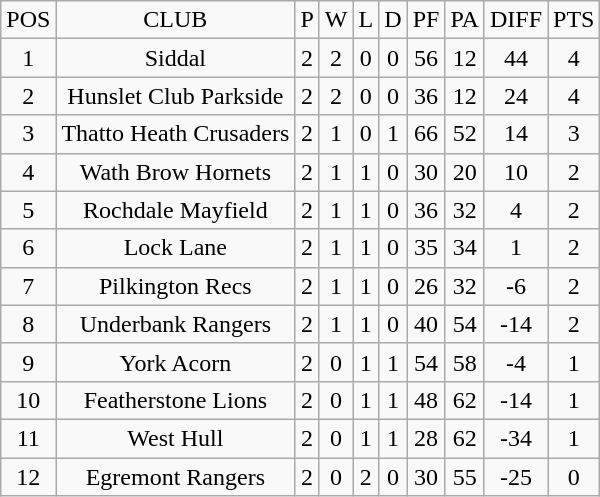<table class="wikitable" style="text-align: center;">
<tr>
<td>POS</td>
<td>CLUB</td>
<td>P</td>
<td>W</td>
<td>L</td>
<td>D</td>
<td>PF</td>
<td>PA</td>
<td>DIFF</td>
<td>PTS</td>
</tr>
<tr>
<td>1</td>
<td>Siddal</td>
<td>2</td>
<td>2</td>
<td>0</td>
<td>0</td>
<td>56</td>
<td>12</td>
<td>44</td>
<td>4</td>
</tr>
<tr>
<td>2</td>
<td>Hunslet Club Parkside</td>
<td>2</td>
<td>2</td>
<td>0</td>
<td>0</td>
<td>36</td>
<td>12</td>
<td>24</td>
<td>4</td>
</tr>
<tr>
<td>3</td>
<td>Thatto Heath Crusaders</td>
<td>2</td>
<td>1</td>
<td>0</td>
<td>1</td>
<td>66</td>
<td>52</td>
<td>14</td>
<td>3</td>
</tr>
<tr>
<td>4</td>
<td>Wath Brow Hornets</td>
<td>2</td>
<td>1</td>
<td>1</td>
<td>0</td>
<td>30</td>
<td>20</td>
<td>10</td>
<td>2</td>
</tr>
<tr>
<td>5</td>
<td>Rochdale Mayfield</td>
<td>2</td>
<td>1</td>
<td>1</td>
<td>0</td>
<td>36</td>
<td>32</td>
<td>4</td>
<td>2</td>
</tr>
<tr>
<td>6</td>
<td>Lock Lane</td>
<td>2</td>
<td>1</td>
<td>1</td>
<td>0</td>
<td>35</td>
<td>34</td>
<td>1</td>
<td>2</td>
</tr>
<tr>
<td>7</td>
<td>Pilkington Recs</td>
<td>2</td>
<td>1</td>
<td>1</td>
<td>0</td>
<td>26</td>
<td>32</td>
<td>-6</td>
<td>2</td>
</tr>
<tr>
<td>8</td>
<td>Underbank Rangers</td>
<td>2</td>
<td>1</td>
<td>1</td>
<td>0</td>
<td>40</td>
<td>54</td>
<td>-14</td>
<td>2</td>
</tr>
<tr>
<td>9</td>
<td>York Acorn</td>
<td>2</td>
<td>0</td>
<td>1</td>
<td>1</td>
<td>54</td>
<td>58</td>
<td>-4</td>
<td>1</td>
</tr>
<tr>
<td>10</td>
<td>Featherstone Lions</td>
<td>2</td>
<td>0</td>
<td>1</td>
<td>1</td>
<td>48</td>
<td>62</td>
<td>-14</td>
<td>1</td>
</tr>
<tr>
<td>11</td>
<td>West Hull</td>
<td>2</td>
<td>0</td>
<td>1</td>
<td>1</td>
<td>28</td>
<td>62</td>
<td>-34</td>
<td>1</td>
</tr>
<tr>
<td>12</td>
<td>Egremont Rangers</td>
<td>2</td>
<td>0</td>
<td>2</td>
<td>0</td>
<td>30</td>
<td>55</td>
<td>-25</td>
<td>0</td>
</tr>
</table>
